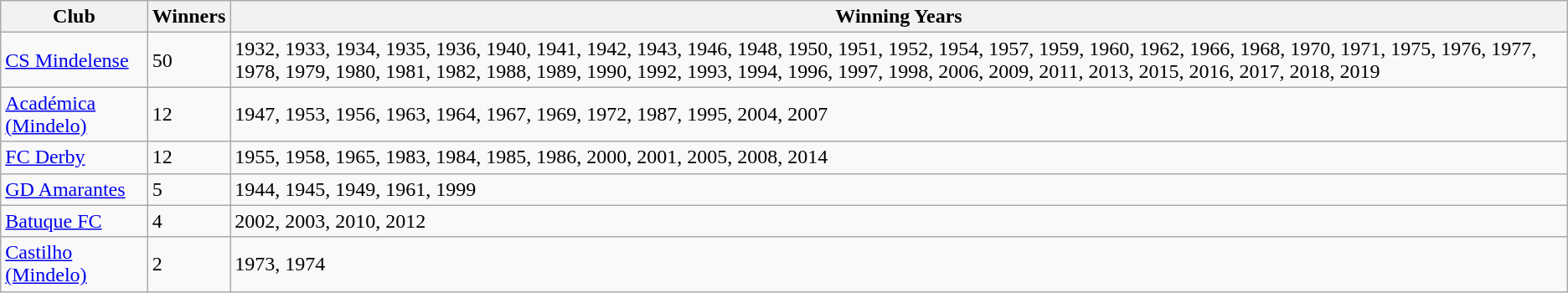<table class="wikitable">
<tr>
<th>Club</th>
<th>Winners</th>
<th>Winning Years</th>
</tr>
<tr>
<td><a href='#'>CS Mindelense</a></td>
<td>50</td>
<td>1932, 1933, 1934, 1935, 1936, 1940, 1941, 1942, 1943, 1946, 1948, 1950, 1951, 1952, 1954, 1957, 1959, 1960, 1962, 1966, 1968, 1970, 1971, 1975, 1976, 1977, 1978, 1979, 1980, 1981, 1982, 1988, 1989, 1990, 1992, 1993, 1994, 1996, 1997, 1998, 2006, 2009, 2011, 2013, 2015, 2016, 2017, 2018, 2019</td>
</tr>
<tr>
<td><a href='#'>Académica (Mindelo)</a></td>
<td>12</td>
<td>1947, 1953, 1956, 1963, 1964, 1967, 1969, 1972, 1987, 1995, 2004, 2007</td>
</tr>
<tr>
<td><a href='#'>FC Derby</a></td>
<td>12</td>
<td>1955, 1958, 1965, 1983, 1984, 1985, 1986, 2000, 2001, 2005, 2008, 2014</td>
</tr>
<tr>
<td><a href='#'>GD Amarantes</a></td>
<td>5</td>
<td>1944, 1945, 1949, 1961, 1999</td>
</tr>
<tr>
<td><a href='#'>Batuque FC</a></td>
<td>4</td>
<td>2002, 2003, 2010, 2012</td>
</tr>
<tr>
<td><a href='#'>Castilho (Mindelo)</a></td>
<td>2</td>
<td>1973, 1974</td>
</tr>
</table>
